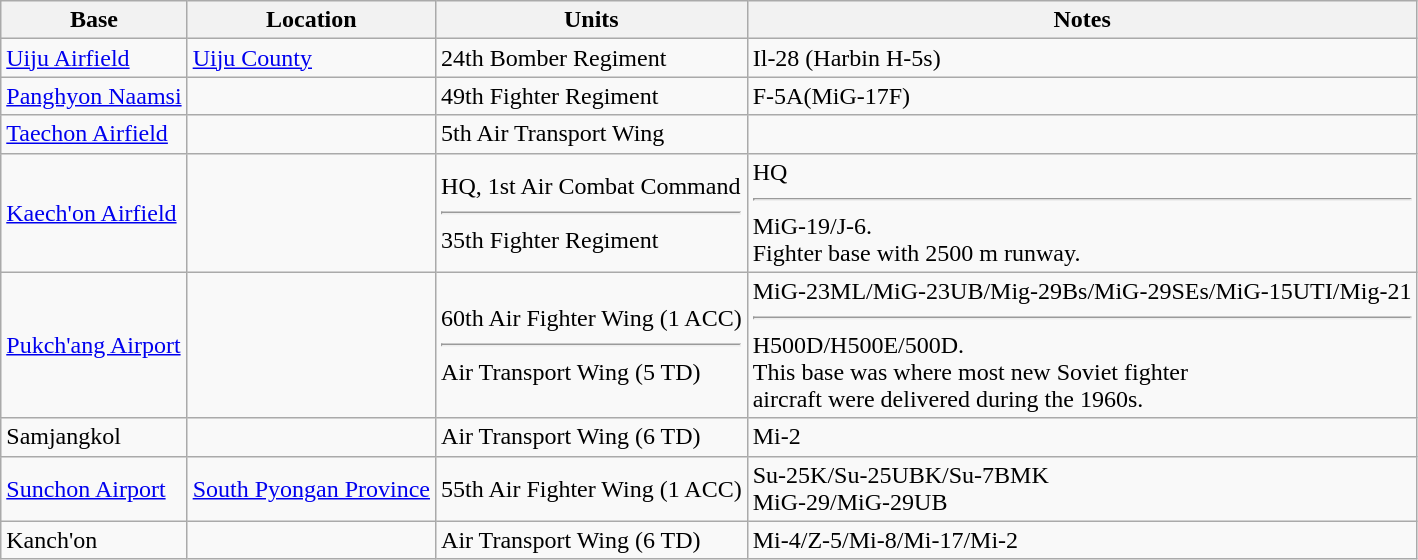<table class="wikitable">
<tr>
<th>Base</th>
<th>Location</th>
<th>Units</th>
<th>Notes</th>
</tr>
<tr>
<td><a href='#'>Uiju Airfield</a></td>
<td><a href='#'>Uiju County</a> </td>
<td>24th Bomber Regiment</td>
<td>Il-28 (Harbin H-5s)</td>
</tr>
<tr>
<td><a href='#'>Panghyon Naamsi</a></td>
<td></td>
<td>49th Fighter Regiment</td>
<td>F-5A(MiG-17F)</td>
</tr>
<tr>
<td><a href='#'>Taechon Airfield</a></td>
<td></td>
<td>5th Air Transport Wing</td>
<td></td>
</tr>
<tr>
<td><a href='#'>Kaech'on Airfield</a></td>
<td></td>
<td>HQ, 1st Air Combat Command<hr>35th Fighter Regiment</td>
<td>HQ<hr>MiG-19/J-6.<br>Fighter base with 2500 m runway.</td>
</tr>
<tr>
<td><a href='#'>Pukch'ang Airport</a></td>
<td></td>
<td>60th Air Fighter Wing (1 ACC)<hr>Air Transport Wing (5 TD)</td>
<td>MiG-23ML/MiG-23UB/Mig-29Bs/MiG-29SEs/MiG-15UTI/Mig-21<hr>H500D/H500E/500D.<br>This base was where most new Soviet fighter<br> aircraft were delivered during the 1960s.</td>
</tr>
<tr>
<td>Samjangkol</td>
<td></td>
<td>Air Transport Wing (6 TD)</td>
<td>Mi-2</td>
</tr>
<tr>
<td><a href='#'>Sunchon Airport</a></td>
<td><a href='#'>South Pyongan Province</a> </td>
<td>55th Air Fighter Wing (1 ACC)</td>
<td>Su-25K/Su-25UBK/Su-7BMK<br>MiG-29/MiG-29UB</td>
</tr>
<tr>
<td>Kanch'on</td>
<td></td>
<td>Air Transport Wing (6 TD)</td>
<td>Mi-4/Z-5/Mi-8/Mi-17/Mi-2</td>
</tr>
</table>
